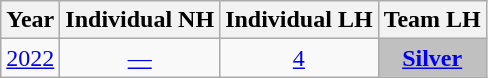<table class="wikitable" "text-align:center;">
<tr>
<th>Year</th>
<th>Individual NH</th>
<th>Individual LH</th>
<th>Team LH</th>
</tr>
<tr align=center>
<td><a href='#'>2022</a></td>
<td><a href='#'>—</a></td>
<td><a href='#'>4</a></td>
<td style="background:silver;"><a href='#'><strong>Silver</strong></a></td>
</tr>
</table>
